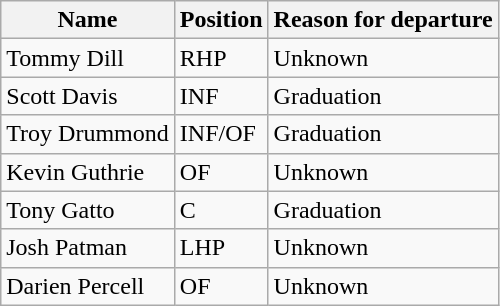<table class="wikitable">
<tr>
<th>Name</th>
<th>Position</th>
<th>Reason for departure</th>
</tr>
<tr>
<td>Tommy Dill</td>
<td>RHP</td>
<td>Unknown</td>
</tr>
<tr>
<td>Scott Davis</td>
<td>INF</td>
<td>Graduation</td>
</tr>
<tr>
<td>Troy Drummond</td>
<td>INF/OF</td>
<td>Graduation</td>
</tr>
<tr>
<td>Kevin Guthrie</td>
<td>OF</td>
<td>Unknown</td>
</tr>
<tr>
<td>Tony Gatto</td>
<td>C</td>
<td>Graduation</td>
</tr>
<tr>
<td>Josh Patman</td>
<td>LHP</td>
<td>Unknown</td>
</tr>
<tr>
<td>Darien Percell</td>
<td>OF</td>
<td>Unknown</td>
</tr>
</table>
